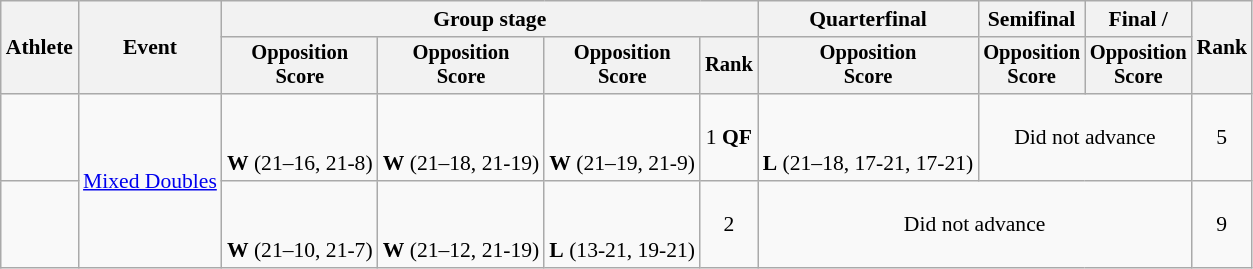<table class="wikitable" style="font-size:90%">
<tr>
<th rowspan=2>Athlete</th>
<th rowspan=2>Event</th>
<th colspan=4>Group stage</th>
<th>Quarterfinal</th>
<th>Semifinal</th>
<th>Final / </th>
<th rowspan=2>Rank</th>
</tr>
<tr style="font-size:95%">
<th>Opposition<br>Score</th>
<th>Opposition<br>Score</th>
<th>Opposition<br>Score</th>
<th>Rank</th>
<th>Opposition<br>Score</th>
<th>Opposition<br>Score</th>
<th>Opposition<br>Score</th>
</tr>
<tr align=center>
<td align=left><br></td>
<td rowspan=2 align=left><a href='#'>Mixed Doubles</a></td>
<td><br><br><strong>W</strong> (21–16, 21-8)</td>
<td><br><br><strong>W</strong> (21–18, 21-19)</td>
<td><br><br><strong>W</strong> (21–19, 21-9)</td>
<td>1 <strong>QF</strong></td>
<td><br><br><strong>L</strong> (21–18, 17-21, 17-21)</td>
<td colspan=2 align=center>Did not advance</td>
<td>5</td>
</tr>
<tr align=center>
<td align=left><br></td>
<td><br><br><strong>W</strong> (21–10, 21-7)</td>
<td><br><br><strong>W</strong> (21–12, 21-19)</td>
<td><br><br><strong>L</strong> (13-21, 19-21)</td>
<td>2</td>
<td colspan=3 align=center>Did not advance</td>
<td>9</td>
</tr>
</table>
